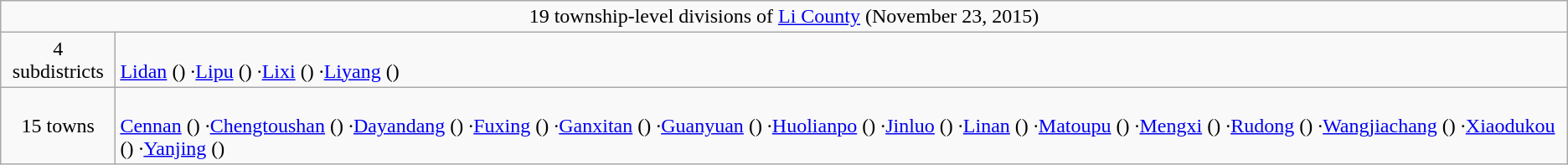<table class="wikitable">
<tr>
<td style="text-align:center;" colspan="2">19 township-level divisions of <a href='#'>Li County</a> (November 23, 2015)</td>
</tr>
<tr align=left>
<td align=center>4 subdistricts</td>
<td><br><a href='#'>Lidan</a> ()
·<a href='#'>Lipu</a> ()
·<a href='#'>Lixi</a> ()
·<a href='#'>Liyang</a> ()</td>
</tr>
<tr align=left>
<td align=center>15 towns</td>
<td><br><a href='#'>Cennan</a> ()
·<a href='#'>Chengtoushan</a> ()
·<a href='#'>Dayandang</a> ()
·<a href='#'>Fuxing</a> ()
·<a href='#'>Ganxitan</a> ()
·<a href='#'>Guanyuan</a> ()
·<a href='#'>Huolianpo</a> ()
·<a href='#'>Jinluo</a> ()
·<a href='#'>Linan</a> ()
·<a href='#'>Matoupu</a> ()
·<a href='#'>Mengxi</a> ()
·<a href='#'>Rudong</a> ()


·<a href='#'>Wangjiachang</a> ()
·<a href='#'>Xiaodukou</a> ()
·<a href='#'>Yanjing</a> ()</td>
</tr>
</table>
